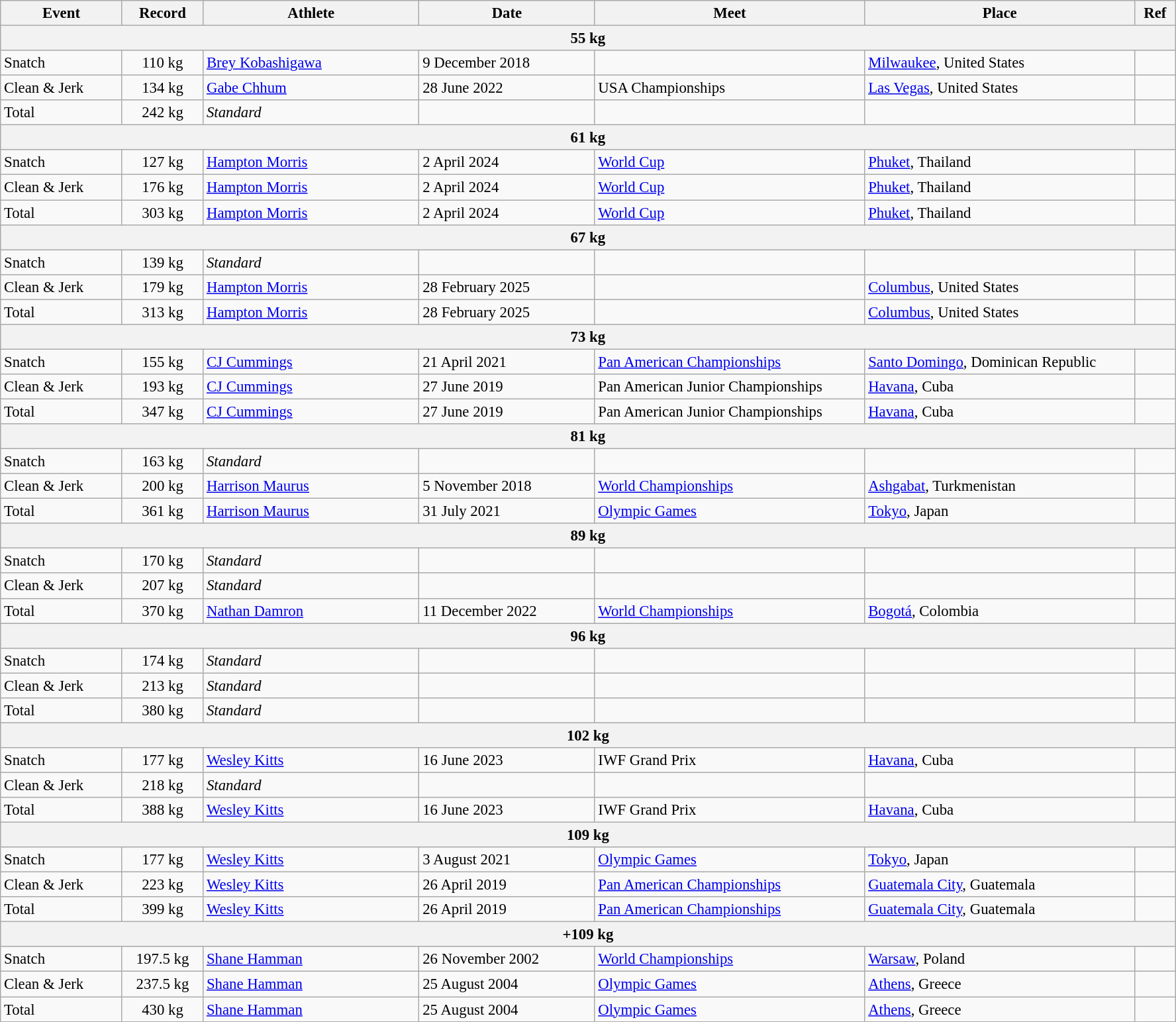<table class="wikitable" style="font-size:95%;">
<tr>
<th width=9%>Event</th>
<th width=6%>Record</th>
<th width=16%>Athlete</th>
<th width=13%>Date</th>
<th width=20%>Meet</th>
<th width=20%>Place</th>
<th width=3%>Ref</th>
</tr>
<tr bgcolor="#DDDDDD">
<th colspan="7">55 kg</th>
</tr>
<tr>
<td>Snatch</td>
<td align=center>110 kg</td>
<td><a href='#'>Brey Kobashigawa</a></td>
<td>9 December 2018</td>
<td></td>
<td><a href='#'>Milwaukee</a>, United States</td>
<td></td>
</tr>
<tr>
<td>Clean & Jerk</td>
<td align=center>134 kg</td>
<td><a href='#'>Gabe Chhum</a></td>
<td>28 June 2022</td>
<td>USA Championships</td>
<td><a href='#'>Las Vegas</a>, United States</td>
<td></td>
</tr>
<tr>
<td>Total</td>
<td align=center>242 kg</td>
<td><em>Standard</em></td>
<td></td>
<td></td>
<td></td>
<td></td>
</tr>
<tr bgcolor="#DDDDDD">
<th colspan="7">61 kg</th>
</tr>
<tr>
<td>Snatch</td>
<td align="center">127 kg</td>
<td><a href='#'>Hampton Morris</a></td>
<td>2 April 2024</td>
<td><a href='#'>World Cup</a></td>
<td><a href='#'>Phuket</a>, Thailand</td>
<td></td>
</tr>
<tr>
<td>Clean & Jerk</td>
<td align="center">176 kg</td>
<td><a href='#'>Hampton Morris</a></td>
<td>2 April 2024</td>
<td><a href='#'>World Cup</a></td>
<td><a href='#'>Phuket</a>, Thailand</td>
<td></td>
</tr>
<tr>
<td>Total</td>
<td align="center">303 kg</td>
<td><a href='#'>Hampton Morris</a></td>
<td>2 April 2024</td>
<td><a href='#'>World Cup</a></td>
<td><a href='#'>Phuket</a>, Thailand</td>
<td></td>
</tr>
<tr bgcolor="#DDDDDD">
<th colspan="7">67 kg</th>
</tr>
<tr>
<td>Snatch</td>
<td align=center>139 kg</td>
<td><em>Standard</em></td>
<td></td>
<td></td>
<td></td>
<td></td>
</tr>
<tr>
<td>Clean & Jerk</td>
<td align=center>179 kg</td>
<td><a href='#'>Hampton Morris</a></td>
<td>28 February 2025</td>
<td></td>
<td><a href='#'>Columbus</a>, United States</td>
<td></td>
</tr>
<tr>
<td>Total</td>
<td align=center>313 kg</td>
<td><a href='#'>Hampton Morris</a></td>
<td>28 February 2025</td>
<td></td>
<td><a href='#'>Columbus</a>, United States</td>
<td></td>
</tr>
<tr bgcolor="#DDDDDD">
<th colspan="7">73 kg</th>
</tr>
<tr>
<td>Snatch</td>
<td align=center>155 kg</td>
<td><a href='#'>CJ Cummings</a></td>
<td>21 April 2021</td>
<td><a href='#'>Pan American Championships</a></td>
<td><a href='#'>Santo Domingo</a>, Dominican Republic</td>
<td></td>
</tr>
<tr>
<td>Clean & Jerk</td>
<td align=center>193 kg</td>
<td><a href='#'>CJ Cummings</a></td>
<td>27 June 2019</td>
<td>Pan American Junior Championships</td>
<td><a href='#'>Havana</a>, Cuba</td>
<td></td>
</tr>
<tr>
<td>Total</td>
<td align=center>347 kg</td>
<td><a href='#'>CJ Cummings</a></td>
<td>27 June 2019</td>
<td>Pan American Junior Championships</td>
<td><a href='#'>Havana</a>, Cuba</td>
<td></td>
</tr>
<tr bgcolor="#DDDDDD">
<th colspan="7">81 kg</th>
</tr>
<tr>
<td>Snatch</td>
<td align=center>163 kg</td>
<td><em>Standard</em></td>
<td></td>
<td></td>
<td></td>
<td></td>
</tr>
<tr>
<td>Clean & Jerk</td>
<td align=center>200 kg</td>
<td><a href='#'>Harrison Maurus</a></td>
<td>5 November 2018</td>
<td><a href='#'>World Championships</a></td>
<td><a href='#'>Ashgabat</a>, Turkmenistan</td>
<td></td>
</tr>
<tr>
<td>Total</td>
<td align=center>361 kg</td>
<td><a href='#'>Harrison Maurus</a></td>
<td>31 July 2021</td>
<td><a href='#'>Olympic Games</a></td>
<td><a href='#'>Tokyo</a>, Japan</td>
<td></td>
</tr>
<tr bgcolor="#DDDDDD">
<th colspan="7">89 kg</th>
</tr>
<tr>
<td>Snatch</td>
<td align=center>170 kg</td>
<td><em>Standard</em></td>
<td></td>
<td></td>
<td></td>
<td></td>
</tr>
<tr>
<td>Clean & Jerk</td>
<td align=center>207 kg</td>
<td><em>Standard</em></td>
<td></td>
<td></td>
<td></td>
<td></td>
</tr>
<tr>
<td>Total</td>
<td align=center>370 kg</td>
<td><a href='#'>Nathan Damron</a></td>
<td>11 December 2022</td>
<td><a href='#'>World Championships</a></td>
<td><a href='#'>Bogotá</a>, Colombia</td>
<td></td>
</tr>
<tr bgcolor="#DDDDDD">
<th colspan="7">96 kg</th>
</tr>
<tr>
<td>Snatch</td>
<td align=center>174 kg</td>
<td><em>Standard</em></td>
<td></td>
<td></td>
<td></td>
<td></td>
</tr>
<tr>
<td>Clean & Jerk</td>
<td align=center>213 kg</td>
<td><em>Standard</em></td>
<td></td>
<td></td>
<td></td>
<td></td>
</tr>
<tr>
<td>Total</td>
<td align=center>380 kg</td>
<td><em>Standard</em></td>
<td></td>
<td></td>
<td></td>
<td></td>
</tr>
<tr bgcolor="#DDDDDD">
<th colspan="7">102 kg</th>
</tr>
<tr>
<td>Snatch</td>
<td align=center>177 kg</td>
<td><a href='#'>Wesley Kitts</a></td>
<td>16 June 2023</td>
<td>IWF Grand Prix</td>
<td><a href='#'>Havana</a>, Cuba</td>
<td></td>
</tr>
<tr>
<td>Clean & Jerk</td>
<td align=center>218 kg</td>
<td><em>Standard</em></td>
<td></td>
<td></td>
<td></td>
<td></td>
</tr>
<tr>
<td>Total</td>
<td align=center>388 kg</td>
<td><a href='#'>Wesley Kitts</a></td>
<td>16 June 2023</td>
<td>IWF Grand Prix</td>
<td><a href='#'>Havana</a>, Cuba</td>
<td></td>
</tr>
<tr bgcolor="#DDDDDD">
<th colspan="7">109 kg</th>
</tr>
<tr>
<td>Snatch</td>
<td align=center>177 kg</td>
<td><a href='#'>Wesley Kitts</a></td>
<td>3 August 2021</td>
<td><a href='#'>Olympic Games</a></td>
<td><a href='#'>Tokyo</a>, Japan</td>
<td></td>
</tr>
<tr>
<td>Clean & Jerk</td>
<td align=center>223 kg</td>
<td><a href='#'>Wesley Kitts</a></td>
<td>26 April 2019</td>
<td><a href='#'>Pan American Championships</a></td>
<td><a href='#'>Guatemala City</a>, Guatemala</td>
<td></td>
</tr>
<tr>
<td>Total</td>
<td align=center>399 kg</td>
<td><a href='#'>Wesley Kitts</a></td>
<td>26 April 2019</td>
<td><a href='#'>Pan American Championships</a></td>
<td><a href='#'>Guatemala City</a>, Guatemala</td>
<td></td>
</tr>
<tr bgcolor="#DDDDDD">
<th colspan="7">+109 kg</th>
</tr>
<tr>
<td>Snatch</td>
<td align=center>197.5 kg</td>
<td><a href='#'>Shane Hamman</a></td>
<td>26 November 2002</td>
<td><a href='#'>World Championships</a></td>
<td><a href='#'>Warsaw</a>, Poland</td>
<td></td>
</tr>
<tr>
<td>Clean & Jerk</td>
<td align=center>237.5 kg</td>
<td><a href='#'>Shane Hamman</a></td>
<td>25 August 2004</td>
<td><a href='#'>Olympic Games</a></td>
<td><a href='#'>Athens</a>, Greece</td>
<td></td>
</tr>
<tr>
<td>Total</td>
<td align=center>430 kg</td>
<td><a href='#'>Shane Hamman</a></td>
<td>25 August 2004</td>
<td><a href='#'>Olympic Games</a></td>
<td><a href='#'>Athens</a>, Greece</td>
<td></td>
</tr>
</table>
